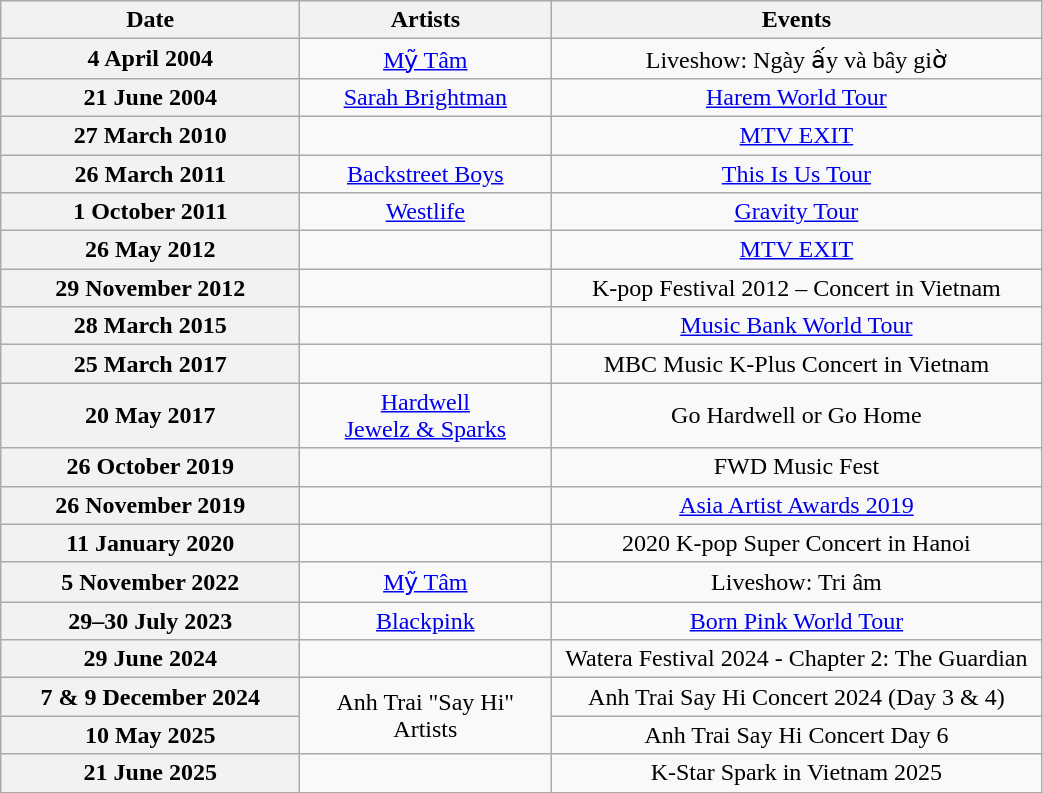<table class="wikitable plainrowheaders" style="text-align:center;">
<tr>
<th scope="col" style="width:12em;">Date</th>
<th scope="col" style="width:10em;">Artists</th>
<th scope="col" style="width:20em;">Events</th>
</tr>
<tr>
<th scope="row" style="text-align:center;">4 April 2004</th>
<td><a href='#'>Mỹ Tâm</a></td>
<td>Liveshow: Ngày ấy và bây giờ</td>
</tr>
<tr>
<th scope="row" style="text-align:center;">21 June 2004</th>
<td><a href='#'>Sarah Brightman</a></td>
<td><a href='#'>Harem World Tour</a></td>
</tr>
<tr>
<th scope="row" style="text-align:center;">27 March 2010</th>
<td></td>
<td><a href='#'>MTV EXIT</a></td>
</tr>
<tr>
<th scope="row" style="text-align:center;">26 March 2011</th>
<td><a href='#'>Backstreet Boys</a></td>
<td><a href='#'>This Is Us Tour</a></td>
</tr>
<tr>
<th scope="row" style="text-align:center;">1 October 2011</th>
<td><a href='#'>Westlife</a></td>
<td><a href='#'>Gravity Tour</a></td>
</tr>
<tr>
<th scope="row" style="text-align:center;">26 May 2012</th>
<td></td>
<td><a href='#'>MTV EXIT</a></td>
</tr>
<tr>
<th scope="row" style="text-align:center;">29 November 2012</th>
<td></td>
<td>K-pop Festival 2012 – Concert in Vietnam</td>
</tr>
<tr>
<th scope="row" style="text-align:center;">28 March 2015</th>
<td></td>
<td><a href='#'>Music Bank World Tour</a></td>
</tr>
<tr>
<th scope="row" style="text-align:center;">25 March 2017</th>
<td></td>
<td>MBC Music K-Plus Concert in Vietnam</td>
</tr>
<tr>
<th scope="row" style="text-align:center;">20 May 2017</th>
<td><a href='#'>Hardwell</a><br><a href='#'>Jewelz & Sparks</a></td>
<td>Go Hardwell or Go Home</td>
</tr>
<tr>
<th scope="row" style="text-align:center;">26 October 2019</th>
<td></td>
<td>FWD Music Fest</td>
</tr>
<tr>
<th scope="row" style="text-align:center;">26 November 2019</th>
<td></td>
<td><a href='#'>Asia Artist Awards 2019</a></td>
</tr>
<tr>
<th scope="row" style="text-align:center;">11 January 2020</th>
<td></td>
<td>2020 K-pop Super Concert in Hanoi</td>
</tr>
<tr>
<th scope="row" style="text-align:center;">5 November 2022</th>
<td><a href='#'>Mỹ Tâm</a></td>
<td>Liveshow: Tri âm</td>
</tr>
<tr>
<th scope="row" style="text-align:center;">29–30 July 2023</th>
<td><a href='#'>Blackpink</a></td>
<td><a href='#'>Born Pink World Tour</a></td>
</tr>
<tr>
<th scope="row" style="text-align:center;">29 June 2024</th>
<td></td>
<td>Watera Festival 2024 - Chapter 2: The Guardian</td>
</tr>
<tr>
<th scope="row" style="text-align:center;">7 & 9 December 2024</th>
<td rowspan="2">Anh Trai "Say Hi" Artists</td>
<td>Anh Trai Say Hi Concert 2024 (Day 3 & 4)</td>
</tr>
<tr>
<th scope="row" style="text-align:center;">10 May 2025</th>
<td>Anh Trai Say Hi Concert Day 6</td>
</tr>
<tr>
<th scope="row" style="text-align:center;">21 June 2025</th>
<td></td>
<td>K-Star Spark in Vietnam 2025</td>
</tr>
</table>
